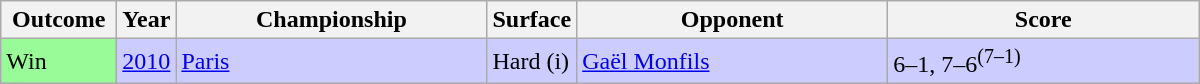<table class=wikitable>
<tr>
<th width=70>Outcome</th>
<th>Year</th>
<th width=200>Championship</th>
<th>Surface</th>
<th width=200>Opponent</th>
<th width=200>Score</th>
</tr>
<tr bgcolor=CCCCFF>
<td bgcolor=98fb98>Win</td>
<td><a href='#'>2010</a></td>
<td><a href='#'>Paris</a></td>
<td>Hard (i)</td>
<td> <a href='#'>Gaël Monfils</a></td>
<td>6–1, 7–6<sup>(7–1)</sup></td>
</tr>
</table>
